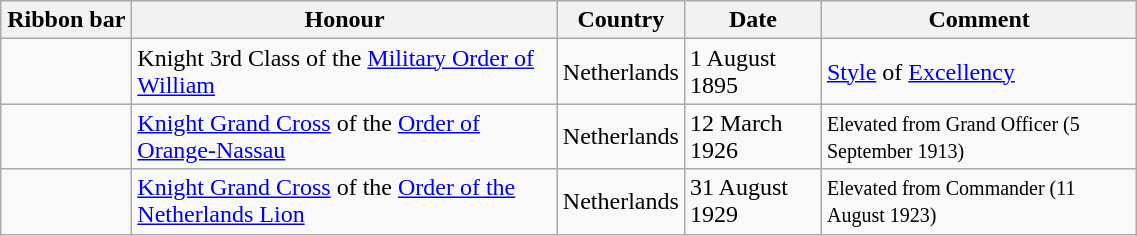<table class="wikitable" style="width:60%;">
<tr>
<th style="width:80px;">Ribbon bar</th>
<th>Honour</th>
<th>Country</th>
<th>Date</th>
<th>Comment</th>
</tr>
<tr>
<td></td>
<td>Knight 3rd Class of the <a href='#'>Military Order of William</a></td>
<td>Netherlands</td>
<td>1 August 1895</td>
<td><a href='#'>Style</a> of <a href='#'>Excellency</a></td>
</tr>
<tr>
<td></td>
<td><a href='#'>Knight Grand Cross</a> of the <a href='#'>Order of Orange-Nassau</a></td>
<td>Netherlands</td>
<td>12 March 1926</td>
<td><small>Elevated from Grand Officer (5 September 1913)</small></td>
</tr>
<tr>
<td></td>
<td><a href='#'>Knight Grand Cross</a> of the <a href='#'>Order of the Netherlands Lion</a></td>
<td>Netherlands</td>
<td>31 August 1929</td>
<td><small>Elevated from Commander (11 August 1923)</small></td>
</tr>
</table>
